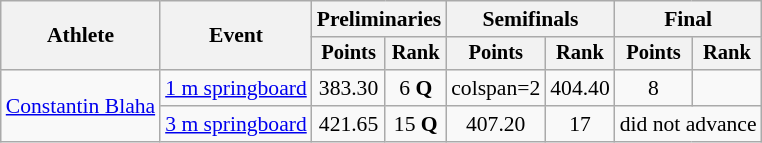<table class=wikitable style="font-size:90%;">
<tr>
<th rowspan="2">Athlete</th>
<th rowspan="2">Event</th>
<th colspan="2">Preliminaries</th>
<th colspan="2">Semifinals</th>
<th colspan="2">Final</th>
</tr>
<tr style="font-size:95%">
<th>Points</th>
<th>Rank</th>
<th>Points</th>
<th>Rank</th>
<th>Points</th>
<th>Rank</th>
</tr>
<tr align=center>
<td align=left rowspan=2><a href='#'>Constantin Blaha</a></td>
<td align=left><a href='#'>1 m springboard</a></td>
<td>383.30</td>
<td>6 <strong>Q</strong></td>
<td>colspan=2 </td>
<td>404.40</td>
<td>8</td>
</tr>
<tr align=center>
<td align=left><a href='#'>3 m springboard</a></td>
<td>421.65</td>
<td>15 <strong>Q</strong></td>
<td>407.20</td>
<td>17</td>
<td colspan=2>did not advance</td>
</tr>
</table>
